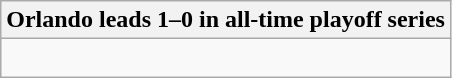<table class="wikitable collapsible collapsed">
<tr>
<th>Orlando leads 1–0 in all-time playoff series</th>
</tr>
<tr>
<td><br></td>
</tr>
</table>
